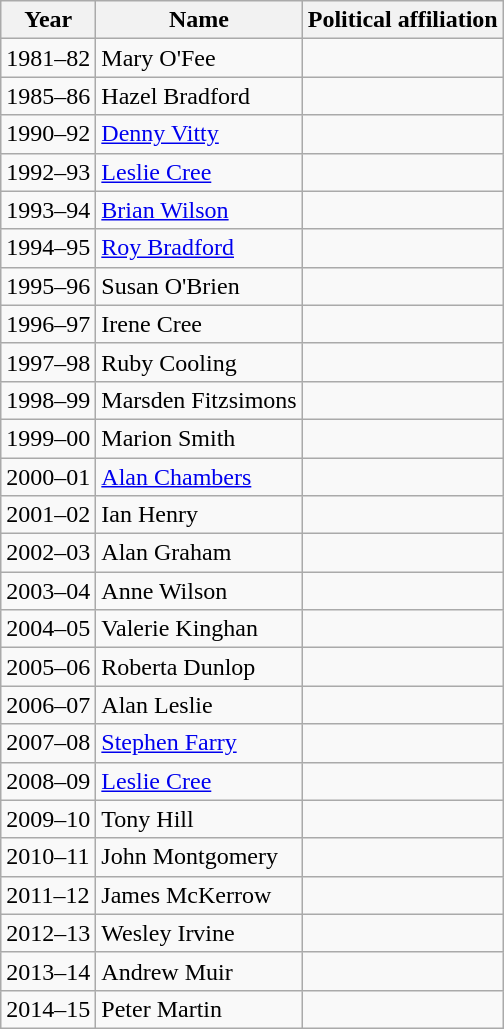<table class="wikitable">
<tr>
<th>Year</th>
<th>Name</th>
<th colspan=2>Political affiliation</th>
</tr>
<tr>
<td>1981–82</td>
<td>Mary O'Fee</td>
<td></td>
</tr>
<tr>
<td>1985–86</td>
<td>Hazel Bradford</td>
<td></td>
</tr>
<tr>
<td>1990–92</td>
<td><a href='#'>Denny Vitty</a></td>
<td></td>
</tr>
<tr>
<td>1992–93</td>
<td><a href='#'>Leslie Cree</a></td>
<td></td>
</tr>
<tr>
<td>1993–94</td>
<td><a href='#'>Brian Wilson</a></td>
<td></td>
</tr>
<tr>
<td>1994–95</td>
<td><a href='#'>Roy Bradford</a></td>
<td></td>
</tr>
<tr>
<td>1995–96</td>
<td>Susan O'Brien</td>
<td></td>
</tr>
<tr>
<td>1996–97</td>
<td>Irene Cree</td>
<td></td>
</tr>
<tr>
<td>1997–98</td>
<td>Ruby Cooling</td>
<td></td>
</tr>
<tr>
<td>1998–99</td>
<td>Marsden Fitzsimons</td>
<td></td>
</tr>
<tr>
<td>1999–00</td>
<td>Marion Smith</td>
<td></td>
</tr>
<tr>
<td>2000–01</td>
<td><a href='#'>Alan Chambers</a></td>
<td></td>
</tr>
<tr>
<td>2001–02</td>
<td>Ian Henry</td>
<td></td>
</tr>
<tr>
<td>2002–03</td>
<td>Alan Graham</td>
<td></td>
</tr>
<tr>
<td>2003–04</td>
<td>Anne Wilson</td>
<td></td>
</tr>
<tr>
<td>2004–05</td>
<td>Valerie Kinghan</td>
<td></td>
</tr>
<tr>
<td>2005–06</td>
<td>Roberta Dunlop</td>
<td></td>
</tr>
<tr>
<td>2006–07</td>
<td>Alan Leslie</td>
<td></td>
</tr>
<tr>
<td>2007–08</td>
<td><a href='#'>Stephen Farry</a></td>
<td></td>
</tr>
<tr>
<td>2008–09</td>
<td><a href='#'>Leslie Cree</a></td>
<td></td>
</tr>
<tr>
<td>2009–10</td>
<td>Tony Hill</td>
<td></td>
</tr>
<tr>
<td>2010–11</td>
<td>John Montgomery</td>
<td></td>
</tr>
<tr>
<td>2011–12</td>
<td>James McKerrow</td>
<td></td>
</tr>
<tr>
<td>2012–13</td>
<td>Wesley Irvine</td>
<td></td>
</tr>
<tr>
<td>2013–14</td>
<td>Andrew Muir</td>
<td></td>
</tr>
<tr>
<td>2014–15</td>
<td>Peter Martin</td>
<td></td>
</tr>
</table>
